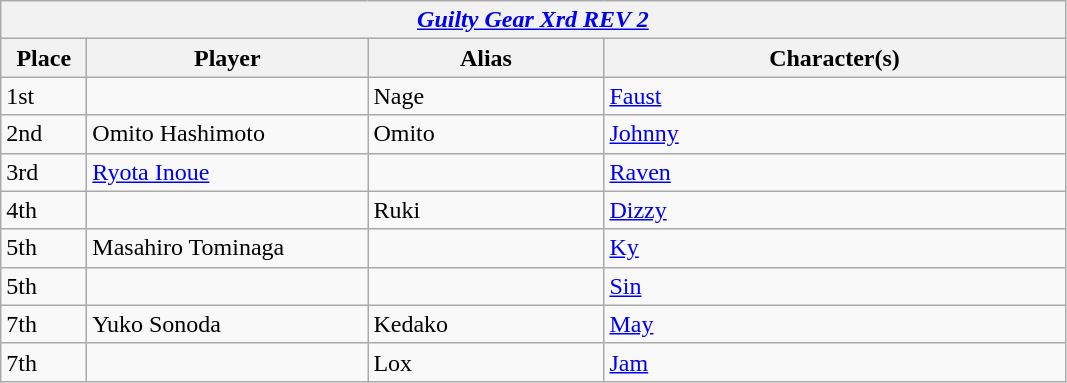<table class="wikitable">
<tr>
<th colspan=5><em><a href='#'>Guilty Gear Xrd REV 2</a></em></th>
</tr>
<tr>
<th style="width:50px;">Place</th>
<th style="width:180px;">Player</th>
<th style="width:150px;">Alias</th>
<th style="width:300px;">Character(s)</th>
</tr>
<tr>
<td>1st</td>
<td></td>
<td>Nage</td>
<td><a href='#'>Faust</a></td>
</tr>
<tr>
<td>2nd</td>
<td> Omito Hashimoto</td>
<td>Omito</td>
<td><a href='#'>Johnny</a></td>
</tr>
<tr>
<td>3rd</td>
<td> <a href='#'>Ryota Inoue</a></td>
<td></td>
<td><a href='#'>Raven</a></td>
</tr>
<tr>
<td>4th</td>
<td></td>
<td>Ruki</td>
<td><a href='#'>Dizzy</a></td>
</tr>
<tr>
<td>5th</td>
<td> Masahiro Tominaga</td>
<td></td>
<td><a href='#'>Ky</a></td>
</tr>
<tr>
<td>5th</td>
<td></td>
<td></td>
<td><a href='#'>Sin</a></td>
</tr>
<tr>
<td>7th</td>
<td> Yuko Sonoda</td>
<td>Kedako</td>
<td><a href='#'>May</a></td>
</tr>
<tr>
<td>7th</td>
<td></td>
<td>Lox</td>
<td><a href='#'>Jam</a></td>
</tr>
</table>
